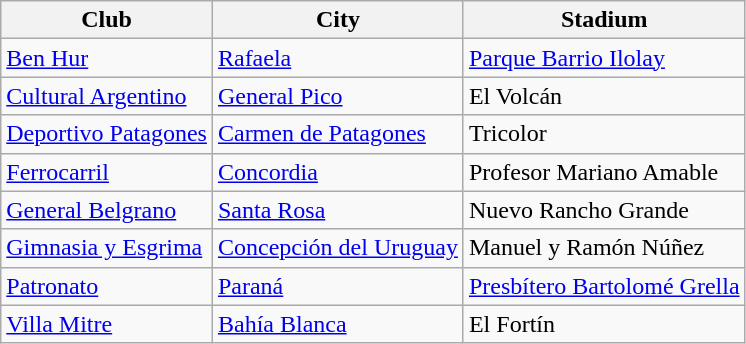<table class="wikitable sortable">
<tr>
<th>Club</th>
<th>City</th>
<th>Stadium</th>
</tr>
<tr>
<td> <a href='#'>Ben Hur</a></td>
<td><a href='#'>Rafaela</a></td>
<td><a href='#'>Parque Barrio Ilolay</a></td>
</tr>
<tr>
<td> <a href='#'>Cultural Argentino</a></td>
<td><a href='#'>General Pico</a></td>
<td>El Volcán</td>
</tr>
<tr>
<td> <a href='#'>Deportivo Patagones</a></td>
<td><a href='#'>Carmen de Patagones</a></td>
<td>Tricolor</td>
</tr>
<tr>
<td> <a href='#'>Ferrocarril</a></td>
<td><a href='#'>Concordia</a></td>
<td>Profesor Mariano Amable</td>
</tr>
<tr>
<td> <a href='#'>General Belgrano</a></td>
<td><a href='#'>Santa Rosa</a></td>
<td>Nuevo Rancho Grande</td>
</tr>
<tr>
<td> <a href='#'>Gimnasia y Esgrima</a></td>
<td><a href='#'>Concepción del Uruguay</a></td>
<td>Manuel y Ramón Núñez</td>
</tr>
<tr>
<td> <a href='#'>Patronato</a></td>
<td><a href='#'>Paraná</a></td>
<td><a href='#'>Presbítero Bartolomé Grella</a></td>
</tr>
<tr>
<td> <a href='#'>Villa Mitre</a></td>
<td><a href='#'>Bahía Blanca</a></td>
<td>El Fortín</td>
</tr>
</table>
